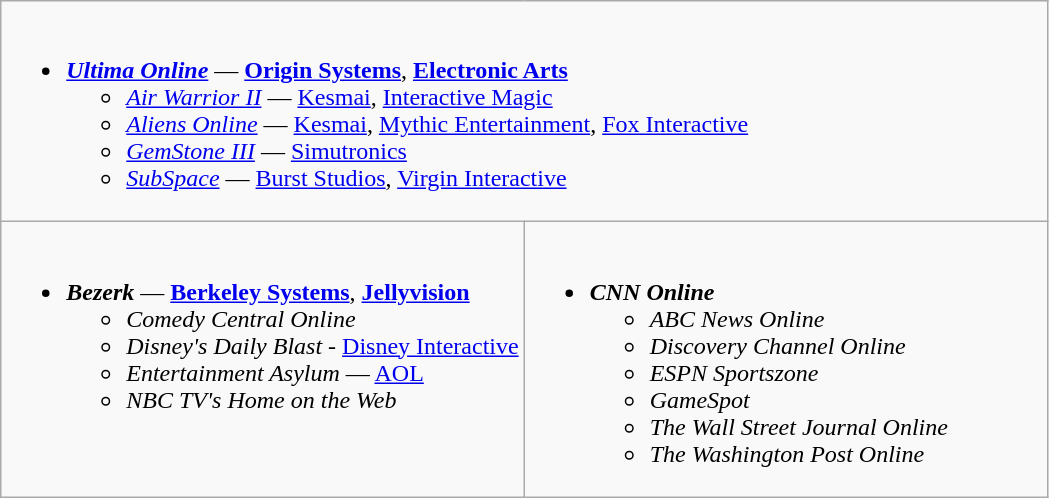<table class="wikitable">
<tr>
<td valign="top" width="50%" colspan="2"><br><ul><li><strong><em><a href='#'>Ultima Online</a></em></strong> — <strong><a href='#'>Origin Systems</a></strong>, <strong><a href='#'>Electronic Arts</a></strong><ul><li><em><a href='#'>Air Warrior II</a></em> — <a href='#'>Kesmai</a>, <a href='#'>Interactive Magic</a></li><li><em><a href='#'>Aliens Online</a></em> — <a href='#'>Kesmai</a>, <a href='#'>Mythic Entertainment</a>, <a href='#'>Fox Interactive</a></li><li><em><a href='#'>GemStone III</a></em> — <a href='#'>Simutronics</a></li><li><em><a href='#'>SubSpace</a></em> — <a href='#'>Burst Studios</a>, <a href='#'>Virgin Interactive</a></li></ul></li></ul></td>
</tr>
<tr>
<td valign="top" width="50%"><br><ul><li><strong><em>Bezerk</em></strong> — <strong><a href='#'>Berkeley Systems</a></strong>, <strong><a href='#'>Jellyvision</a></strong><ul><li><em>Comedy Central Online</em></li><li><em>Disney's Daily Blast</em> - <a href='#'>Disney Interactive</a></li><li><em>Entertainment Asylum</em> — <a href='#'>AOL</a></li><li><em>NBC TV's Home on the Web</em></li></ul></li></ul></td>
<td valign="top" width="50%"><br><ul><li><strong><em>CNN Online</em></strong><ul><li><em>ABC News Online</em></li><li><em>Discovery Channel Online</em></li><li><em>ESPN Sportszone</em></li><li><em>GameSpot</em></li><li><em>The Wall Street Journal Online</em></li><li><em>The Washington Post Online</em></li></ul></li></ul></td>
</tr>
</table>
